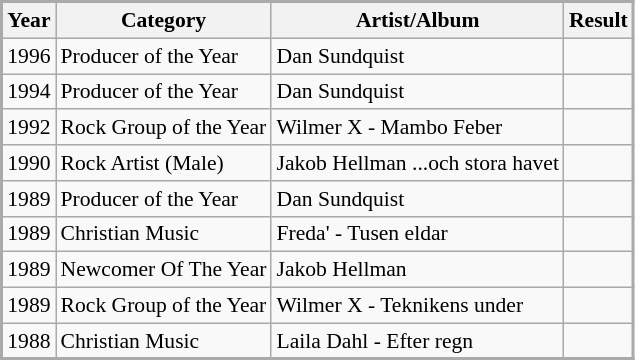<table class="wikitable" style="border:2px #aaa solid; font-size:90%;">
<tr style="background:#ccc; text-align:center;">
<th>Year</th>
<th>Category</th>
<th>Artist/Album</th>
<th>Result</th>
</tr>
<tr>
<td>1996</td>
<td>Producer of the Year</td>
<td>Dan Sundquist</td>
<td></td>
</tr>
<tr>
<td>1994</td>
<td>Producer of the Year</td>
<td>Dan Sundquist</td>
<td></td>
</tr>
<tr>
<td>1992</td>
<td>Rock Group of the Year</td>
<td>Wilmer X - Mambo Feber</td>
<td></td>
</tr>
<tr>
<td>1990</td>
<td>Rock Artist (Male)</td>
<td>Jakob Hellman ...och stora havet</td>
<td></td>
</tr>
<tr>
<td>1989</td>
<td>Producer of the Year</td>
<td>Dan Sundquist</td>
<td></td>
</tr>
<tr>
<td>1989</td>
<td>Christian Music</td>
<td>Freda' - Tusen eldar</td>
<td></td>
</tr>
<tr>
<td>1989</td>
<td>Newcomer Of The Year</td>
<td>Jakob Hellman</td>
<td></td>
</tr>
<tr>
<td>1989</td>
<td>Rock Group of the Year</td>
<td>Wilmer X - Teknikens under</td>
<td></td>
</tr>
<tr>
<td>1988</td>
<td>Christian Music</td>
<td>Laila Dahl - Efter regn</td>
<td></td>
</tr>
<tr>
</tr>
</table>
